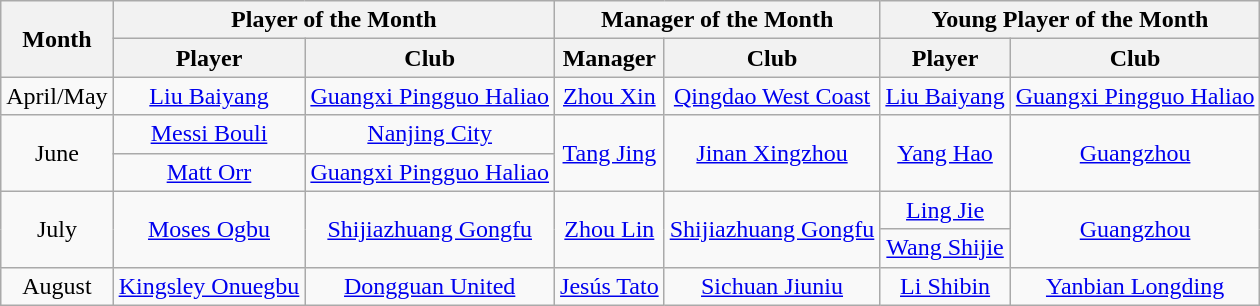<table class="wikitable" style="text-align:center">
<tr>
<th rowspan="2">Month</th>
<th colspan="2">Player of the Month</th>
<th colspan="2">Manager of the Month</th>
<th colspan="2">Young Player of the Month</th>
</tr>
<tr>
<th>Player</th>
<th>Club</th>
<th>Manager</th>
<th>Club</th>
<th>Player</th>
<th>Club</th>
</tr>
<tr>
<td>April/May</td>
<td> <a href='#'>Liu Baiyang</a></td>
<td><a href='#'>Guangxi Pingguo Haliao</a></td>
<td> <a href='#'>Zhou Xin</a></td>
<td><a href='#'>Qingdao West Coast</a></td>
<td> <a href='#'>Liu Baiyang</a></td>
<td><a href='#'>Guangxi Pingguo Haliao</a></td>
</tr>
<tr>
<td rowspan=2>June</td>
<td> <a href='#'>Messi Bouli</a></td>
<td><a href='#'>Nanjing City</a></td>
<td rowspan=2> <a href='#'>Tang Jing</a></td>
<td rowspan=2><a href='#'>Jinan Xingzhou</a></td>
<td rowspan=2> <a href='#'>Yang Hao</a></td>
<td rowspan=2><a href='#'>Guangzhou</a></td>
</tr>
<tr>
<td> <a href='#'>Matt Orr</a></td>
<td><a href='#'>Guangxi Pingguo Haliao</a></td>
</tr>
<tr>
<td rowspan=2>July</td>
<td rowspan=2> <a href='#'>Moses Ogbu</a></td>
<td rowspan=2><a href='#'>Shijiazhuang Gongfu</a></td>
<td rowspan=2> <a href='#'>Zhou Lin</a></td>
<td rowspan=2><a href='#'>Shijiazhuang Gongfu</a></td>
<td> <a href='#'>Ling Jie</a></td>
<td rowspan=2><a href='#'>Guangzhou</a></td>
</tr>
<tr>
<td> <a href='#'>Wang Shijie</a></td>
</tr>
<tr>
<td>August</td>
<td> <a href='#'>Kingsley Onuegbu</a></td>
<td><a href='#'>Dongguan United</a></td>
<td> <a href='#'>Jesús Tato</a></td>
<td><a href='#'>Sichuan Jiuniu</a></td>
<td> <a href='#'>Li Shibin</a></td>
<td><a href='#'>Yanbian Longding</a></td>
</tr>
</table>
